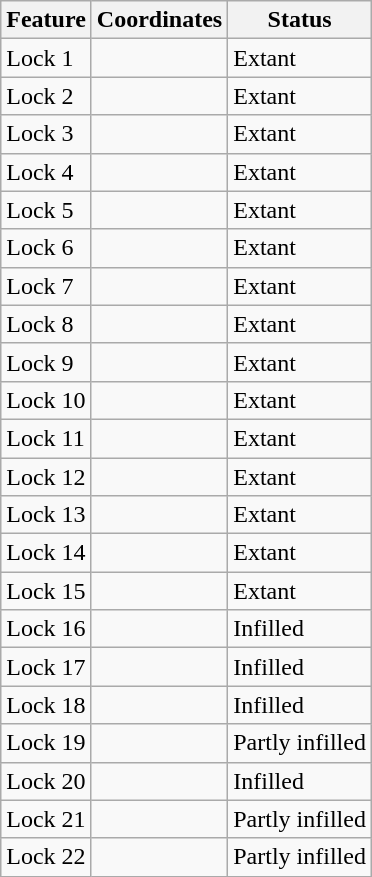<table class="wikitable sortable">
<tr>
<th>Feature</th>
<th>Coordinates</th>
<th>Status</th>
</tr>
<tr>
<td>Lock 1</td>
<td></td>
<td>Extant</td>
</tr>
<tr>
<td>Lock 2</td>
<td></td>
<td>Extant</td>
</tr>
<tr>
<td>Lock 3</td>
<td></td>
<td>Extant</td>
</tr>
<tr>
<td>Lock 4</td>
<td></td>
<td>Extant</td>
</tr>
<tr>
<td>Lock 5</td>
<td></td>
<td>Extant</td>
</tr>
<tr>
<td>Lock 6</td>
<td></td>
<td>Extant</td>
</tr>
<tr>
<td>Lock 7</td>
<td></td>
<td>Extant</td>
</tr>
<tr>
<td>Lock 8</td>
<td></td>
<td>Extant</td>
</tr>
<tr>
<td>Lock 9</td>
<td></td>
<td>Extant</td>
</tr>
<tr>
<td>Lock 10</td>
<td></td>
<td>Extant</td>
</tr>
<tr>
<td>Lock 11</td>
<td></td>
<td>Extant</td>
</tr>
<tr>
<td>Lock 12</td>
<td></td>
<td>Extant</td>
</tr>
<tr>
<td>Lock 13</td>
<td></td>
<td>Extant</td>
</tr>
<tr>
<td>Lock 14</td>
<td></td>
<td>Extant</td>
</tr>
<tr>
<td>Lock 15</td>
<td></td>
<td>Extant</td>
</tr>
<tr>
<td>Lock 16</td>
<td></td>
<td>Infilled</td>
</tr>
<tr>
<td>Lock 17</td>
<td></td>
<td>Infilled</td>
</tr>
<tr>
<td>Lock 18</td>
<td></td>
<td>Infilled</td>
</tr>
<tr>
<td>Lock 19</td>
<td></td>
<td>Partly infilled</td>
</tr>
<tr>
<td>Lock 20</td>
<td></td>
<td>Infilled</td>
</tr>
<tr>
<td>Lock 21</td>
<td></td>
<td>Partly infilled</td>
</tr>
<tr>
<td>Lock 22</td>
<td></td>
<td>Partly infilled</td>
</tr>
</table>
